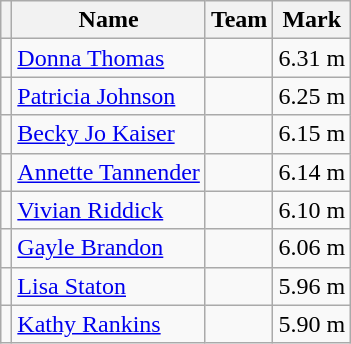<table class=wikitable>
<tr>
<th></th>
<th>Name</th>
<th>Team</th>
<th>Mark</th>
</tr>
<tr>
<td></td>
<td><a href='#'>Donna Thomas</a></td>
<td></td>
<td>6.31 m</td>
</tr>
<tr>
<td></td>
<td><a href='#'>Patricia Johnson</a></td>
<td></td>
<td>6.25 m</td>
</tr>
<tr>
<td></td>
<td><a href='#'>Becky Jo Kaiser</a></td>
<td></td>
<td>6.15 m</td>
</tr>
<tr>
<td></td>
<td><a href='#'>Annette Tannender</a></td>
<td></td>
<td>6.14 m</td>
</tr>
<tr>
<td></td>
<td><a href='#'>Vivian Riddick</a></td>
<td></td>
<td>6.10 m</td>
</tr>
<tr>
<td></td>
<td><a href='#'>Gayle Brandon</a></td>
<td></td>
<td>6.06 m</td>
</tr>
<tr>
<td></td>
<td><a href='#'>Lisa Staton</a></td>
<td></td>
<td>5.96 m</td>
</tr>
<tr>
<td></td>
<td><a href='#'>Kathy Rankins</a></td>
<td></td>
<td>5.90 m</td>
</tr>
</table>
